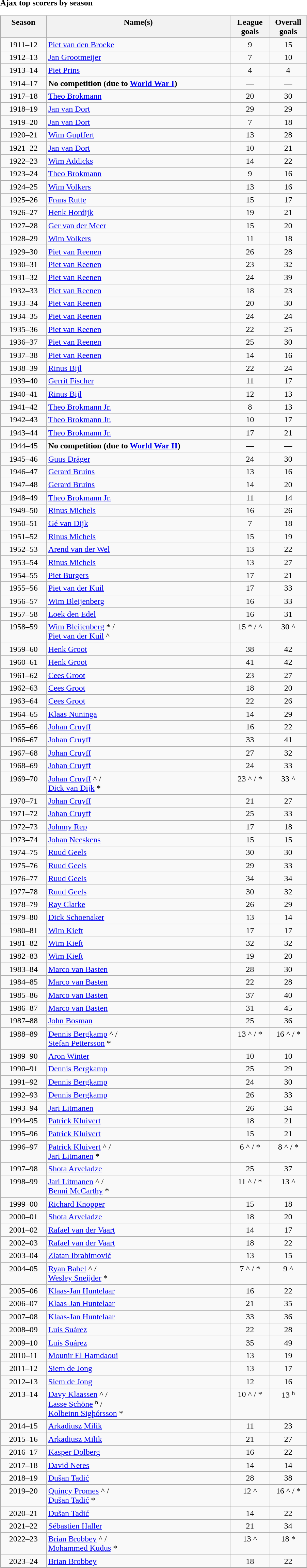<table width=48%>
<tr>
<td width=48% align=left valign=top><br><strong>Ajax top scorers by season</strong><table class="wikitable" style="width:100%">
<tr valign=top>
<th width=15% align=center>Season</th>
<th width=60% align=center>Name(s)</th>
<th width=13% align=center>League goals</th>
<th width=13% align=center>Overall goals</th>
</tr>
<tr valign=top>
<td align=center>1911–12</td>
<td> <a href='#'>Piet van den Broeke</a></td>
<td align=center>9</td>
<td align=center>15</td>
</tr>
<tr valign=top>
<td align=center>1912–13</td>
<td> <a href='#'>Jan Grootmeijer</a></td>
<td align=center>7</td>
<td align=center>10</td>
</tr>
<tr valign=top>
<td align=center>1913–14</td>
<td> <a href='#'>Piet Prins</a></td>
<td align=center>4</td>
<td align=center>4</td>
</tr>
<tr valign=top>
<td align=center>1914–17</td>
<td columnspan= align=center><strong>No competition (due to <a href='#'>World War I</a>)</strong></td>
<td align=center>—</td>
<td align=center>—</td>
</tr>
<tr valign=top>
<td align=center>1917–18</td>
<td> <a href='#'>Theo Brokmann</a></td>
<td align=center>20</td>
<td align=center>30</td>
</tr>
<tr valign=top>
<td align=center>1918–19</td>
<td> <a href='#'>Jan van Dort</a></td>
<td align=center>29</td>
<td align=center>29</td>
</tr>
<tr valign=top>
<td align=center>1919–20</td>
<td> <a href='#'>Jan van Dort</a></td>
<td align=center>7</td>
<td align=center>18</td>
</tr>
<tr valign=top>
<td align=center>1920–21</td>
<td> <a href='#'>Wim Gupffert</a></td>
<td align=center>13</td>
<td align=center>28</td>
</tr>
<tr valign=top>
<td align=center>1921–22</td>
<td> <a href='#'>Jan van Dort</a></td>
<td align=center>10</td>
<td align=center>21</td>
</tr>
<tr valign=top>
<td align=center>1922–23</td>
<td> <a href='#'>Wim Addicks</a></td>
<td align=center>14</td>
<td align=center>22</td>
</tr>
<tr valign=top>
<td align=center>1923–24</td>
<td> <a href='#'>Theo Brokmann</a></td>
<td align=center>9</td>
<td align=center>16</td>
</tr>
<tr valign=top>
<td align=center>1924–25</td>
<td> <a href='#'>Wim Volkers</a></td>
<td align=center>13</td>
<td align=center>16</td>
</tr>
<tr valign=top>
<td align=center>1925–26</td>
<td> <a href='#'>Frans Rutte</a></td>
<td align=center>15</td>
<td align=center>17</td>
</tr>
<tr valign=top>
<td align=center>1926–27</td>
<td> <a href='#'>Henk Hordijk</a></td>
<td align=center>19</td>
<td align=center>21</td>
</tr>
<tr valign=top>
<td align=center>1927–28</td>
<td> <a href='#'>Ger van der Meer</a></td>
<td align=center>15</td>
<td align=center>20</td>
</tr>
<tr valign=top>
<td align=center>1928–29</td>
<td> <a href='#'>Wim Volkers</a></td>
<td align=center>11</td>
<td align=center>18</td>
</tr>
<tr valign=top>
<td align=center>1929–30</td>
<td> <a href='#'>Piet van Reenen</a></td>
<td align=center>26</td>
<td align=center>28</td>
</tr>
<tr valign=top>
<td align=center>1930–31</td>
<td> <a href='#'>Piet van Reenen</a></td>
<td align=center>23</td>
<td align=center>32</td>
</tr>
<tr valign=top>
<td align=center>1931–32</td>
<td> <a href='#'>Piet van Reenen</a></td>
<td align=center>24</td>
<td align=center>39</td>
</tr>
<tr valign=top>
<td align=center>1932–33</td>
<td> <a href='#'>Piet van Reenen</a></td>
<td align=center>18</td>
<td align=center>23</td>
</tr>
<tr valign=top>
<td align=center>1933–34</td>
<td> <a href='#'>Piet van Reenen</a></td>
<td align=center>20</td>
<td align=center>30</td>
</tr>
<tr valign=top>
<td align=center>1934–35</td>
<td> <a href='#'>Piet van Reenen</a></td>
<td align=center>24</td>
<td align=center>24</td>
</tr>
<tr valign=top>
<td align=center>1935–36</td>
<td> <a href='#'>Piet van Reenen</a></td>
<td align=center>22</td>
<td align=center>25</td>
</tr>
<tr valign=top>
<td align=center>1936–37</td>
<td> <a href='#'>Piet van Reenen</a></td>
<td align=center>25</td>
<td align=center>30</td>
</tr>
<tr valign=top>
<td align=center>1937–38</td>
<td> <a href='#'>Piet van Reenen</a></td>
<td align=center>14</td>
<td align=center>16</td>
</tr>
<tr valign=top>
<td align=center>1938–39</td>
<td> <a href='#'>Rinus Bijl</a></td>
<td align=center>22</td>
<td align=center>24</td>
</tr>
<tr valign=top>
<td align=center>1939–40</td>
<td> <a href='#'>Gerrit Fischer</a></td>
<td align=center>11</td>
<td align=center>17</td>
</tr>
<tr valign=top>
<td align=center>1940–41</td>
<td> <a href='#'>Rinus Bijl</a></td>
<td align=center>12</td>
<td align=center>13</td>
</tr>
<tr valign=top>
<td align=center>1941–42</td>
<td> <a href='#'>Theo Brokmann Jr.</a></td>
<td align=center>8</td>
<td align=center>13</td>
</tr>
<tr valign=top>
<td align=center>1942–43</td>
<td> <a href='#'>Theo Brokmann Jr.</a></td>
<td align=center>10</td>
<td align=center>17</td>
</tr>
<tr valign=top>
<td align=center>1943–44</td>
<td> <a href='#'>Theo Brokmann Jr.</a></td>
<td align=center>17</td>
<td align=center>21</td>
</tr>
<tr valign=top>
<td align=center>1944–45</td>
<td columnspan= align=center><strong>No competition (due to <a href='#'>World War II</a>)</strong></td>
<td align=center>—</td>
<td align=center>—</td>
</tr>
<tr valign=top>
<td align=center>1945–46</td>
<td> <a href='#'>Guus Dräger</a></td>
<td align=center>24</td>
<td align=center>30</td>
</tr>
<tr valign=top>
<td align=center>1946–47</td>
<td> <a href='#'>Gerard Bruins</a></td>
<td align=center>13</td>
<td align=center>16</td>
</tr>
<tr valign=top>
<td align=center>1947–48</td>
<td> <a href='#'>Gerard Bruins</a></td>
<td align=center>14</td>
<td align=center>20</td>
</tr>
<tr valign=top>
<td align=center>1948–49</td>
<td> <a href='#'>Theo Brokmann Jr.</a></td>
<td align=center>11</td>
<td align=center>14</td>
</tr>
<tr valign=top>
<td align=center>1949–50</td>
<td> <a href='#'>Rinus Michels</a></td>
<td align=center>16</td>
<td align=center>26</td>
</tr>
<tr valign=top>
<td align=center>1950–51</td>
<td> <a href='#'>Gé van Dijk</a></td>
<td align=center>7</td>
<td align=center>18</td>
</tr>
<tr valign=top>
<td align=center>1951–52</td>
<td> <a href='#'>Rinus Michels</a></td>
<td align=center>15</td>
<td align=center>19</td>
</tr>
<tr valign=top>
<td align=center>1952–53</td>
<td> <a href='#'>Arend van der Wel</a></td>
<td align=center>13</td>
<td align=center>22</td>
</tr>
<tr valign=top>
<td align=center>1953–54</td>
<td> <a href='#'>Rinus Michels</a></td>
<td align=center>13</td>
<td align=center>27</td>
</tr>
<tr valign=top>
<td align=center>1954–55</td>
<td> <a href='#'>Piet Burgers</a></td>
<td align=center>17</td>
<td align=center>21</td>
</tr>
<tr valign=top>
<td align=center>1955–56</td>
<td> <a href='#'>Piet van der Kuil</a></td>
<td align=center>17</td>
<td align=center>33</td>
</tr>
<tr valign=top>
<td align=center>1956–57</td>
<td> <a href='#'>Wim Bleijenberg</a></td>
<td align=center>16</td>
<td align=center>33</td>
</tr>
<tr valign=top>
<td align=center>1957–58</td>
<td> <a href='#'>Loek den Edel</a></td>
<td align=center>16</td>
<td align=center>31</td>
</tr>
<tr valign=top>
<td align=center>1958–59</td>
<td> <a href='#'>Wim Bleijenberg</a> * / <br> <a href='#'>Piet van der Kuil</a> ^</td>
<td align=center>15 * / ^</td>
<td align=center>30 ^</td>
</tr>
<tr valign=top>
<td align=center>1959–60</td>
<td> <a href='#'>Henk Groot</a></td>
<td align=center>38</td>
<td align=center>42</td>
</tr>
<tr valign=top>
<td align=center>1960–61</td>
<td> <a href='#'>Henk Groot</a></td>
<td align=center>41</td>
<td align=center>42</td>
</tr>
<tr valign=top>
<td align=center>1961–62</td>
<td> <a href='#'>Cees Groot</a></td>
<td align=center>23</td>
<td align=center>27</td>
</tr>
<tr valign=top>
<td align=center>1962–63</td>
<td> <a href='#'>Cees Groot</a></td>
<td align=center>18</td>
<td align=center>20</td>
</tr>
<tr valign=top>
<td align=center>1963–64</td>
<td> <a href='#'>Cees Groot</a></td>
<td align=center>22</td>
<td align=center>26</td>
</tr>
<tr valign=top>
<td align=center>1964–65</td>
<td> <a href='#'>Klaas Nuninga</a></td>
<td align=center>14</td>
<td align=center>29</td>
</tr>
<tr valign=top>
<td align=center>1965–66</td>
<td> <a href='#'>Johan Cruyff</a></td>
<td align=center>16</td>
<td align=center>22</td>
</tr>
<tr valign=top>
<td align=center>1966–67</td>
<td> <a href='#'>Johan Cruyff</a></td>
<td align=center>33</td>
<td align=center>41</td>
</tr>
<tr valign=top>
<td align=center>1967–68</td>
<td> <a href='#'>Johan Cruyff</a></td>
<td align=center>27</td>
<td align=center>32</td>
</tr>
<tr valign=top>
<td align=center>1968–69</td>
<td> <a href='#'>Johan Cruyff</a></td>
<td align=center>24</td>
<td align=center>33</td>
</tr>
<tr valign=top>
<td align=center>1969–70</td>
<td> <a href='#'>Johan Cruyff</a> ^ / <br> <a href='#'>Dick van Dijk</a> *</td>
<td align=center>23 ^ / *</td>
<td align=center>33 ^</td>
</tr>
<tr valign=top>
<td align=center>1970–71</td>
<td> <a href='#'>Johan Cruyff</a></td>
<td align=center>21</td>
<td align=center>27</td>
</tr>
<tr valign=top>
<td align=center>1971–72</td>
<td> <a href='#'>Johan Cruyff</a></td>
<td align=center>25</td>
<td align=center>33</td>
</tr>
<tr valign=top>
<td align=center>1972–73</td>
<td> <a href='#'>Johnny Rep</a></td>
<td align=center>17</td>
<td align=center>18</td>
</tr>
<tr valign=top>
<td align=center>1973–74</td>
<td> <a href='#'>Johan Neeskens</a></td>
<td align=center>15</td>
<td align=center>15</td>
</tr>
<tr valign=top>
<td align=center>1974–75</td>
<td> <a href='#'>Ruud Geels</a></td>
<td align=center>30</td>
<td align=center>30</td>
</tr>
<tr valign=top>
<td align=center>1975–76</td>
<td> <a href='#'>Ruud Geels</a></td>
<td align=center>29</td>
<td align=center>33</td>
</tr>
<tr valign=top>
<td align=center>1976–77</td>
<td> <a href='#'>Ruud Geels</a></td>
<td align=center>34</td>
<td align=center>34</td>
</tr>
<tr valign=top>
<td align=center>1977–78</td>
<td> <a href='#'>Ruud Geels</a></td>
<td align=center>30</td>
<td align=center>32</td>
</tr>
<tr valign=top>
<td align=center>1978–79</td>
<td> <a href='#'>Ray Clarke</a></td>
<td align=center>26</td>
<td align=center>29</td>
</tr>
<tr valign=top>
<td align=center>1979–80</td>
<td> <a href='#'>Dick Schoenaker</a></td>
<td align=center>13</td>
<td align=center>14</td>
</tr>
<tr valign=top>
<td align=center>1980–81</td>
<td> <a href='#'>Wim Kieft</a></td>
<td align=center>17</td>
<td align=center>17</td>
</tr>
<tr valign=top>
<td align=center>1981–82</td>
<td> <a href='#'>Wim Kieft</a></td>
<td align=center>32</td>
<td align=center>32</td>
</tr>
<tr valign=top>
<td align=center>1982–83</td>
<td> <a href='#'>Wim Kieft</a></td>
<td align=center>19</td>
<td align=center>20</td>
</tr>
<tr valign=top>
<td align=center>1983–84</td>
<td> <a href='#'>Marco van Basten</a></td>
<td align=center>28</td>
<td align=center>30</td>
</tr>
<tr valign=top>
<td align=center>1984–85</td>
<td> <a href='#'>Marco van Basten</a></td>
<td align=center>22</td>
<td align=center>28</td>
</tr>
<tr valign=top>
<td align=center>1985–86</td>
<td> <a href='#'>Marco van Basten</a></td>
<td align=center>37</td>
<td align=center>40</td>
</tr>
<tr valign=top>
<td align=center>1986–87</td>
<td> <a href='#'>Marco van Basten</a></td>
<td align=center>31</td>
<td align=center>45</td>
</tr>
<tr valign=top>
<td align=center>1987–88</td>
<td> <a href='#'>John Bosman</a></td>
<td align=center>25</td>
<td align=center>36</td>
</tr>
<tr valign=top>
<td align=center>1988–89</td>
<td> <a href='#'>Dennis Bergkamp</a> ^ / <br> <a href='#'>Stefan Pettersson</a> *</td>
<td align=center>13 ^ / *</td>
<td align=center>16 ^ / *</td>
</tr>
<tr valign=top>
<td align=center>1989–90</td>
<td> <a href='#'>Aron Winter</a></td>
<td align=center>10</td>
<td align=center>10</td>
</tr>
<tr valign=top>
<td align=center>1990–91</td>
<td> <a href='#'>Dennis Bergkamp</a></td>
<td align=center>25</td>
<td align=center>29</td>
</tr>
<tr valign=top>
<td align=center>1991–92</td>
<td> <a href='#'>Dennis Bergkamp</a></td>
<td align=center>24</td>
<td align=center>30</td>
</tr>
<tr valign=top>
<td align=center>1992–93</td>
<td> <a href='#'>Dennis Bergkamp</a></td>
<td align=center>26</td>
<td align=center>33</td>
</tr>
<tr valign=top>
<td align=center>1993–94</td>
<td> <a href='#'>Jari Litmanen</a></td>
<td align=center>26</td>
<td align=center>34</td>
</tr>
<tr valign=top>
<td align=center>1994–95</td>
<td> <a href='#'>Patrick Kluivert</a></td>
<td align=center>18</td>
<td align=center>21</td>
</tr>
<tr valign=top>
<td align=center>1995–96</td>
<td> <a href='#'>Patrick Kluivert</a></td>
<td align=center>15</td>
<td align=center>21</td>
</tr>
<tr valign=top>
<td align=center>1996–97</td>
<td> <a href='#'>Patrick Kluivert</a> ^ / <br> <a href='#'>Jari Litmanen</a> *</td>
<td align=center>6 ^ / *</td>
<td align=center>8 ^ / *</td>
</tr>
<tr valign=top>
<td align=center>1997–98</td>
<td> <a href='#'>Shota Arveladze</a></td>
<td align=center>25</td>
<td align=center>37</td>
</tr>
<tr valign=top>
<td align=center>1998–99</td>
<td> <a href='#'>Jari Litmanen</a> ^ / <br> <a href='#'>Benni McCarthy</a> *</td>
<td align=center>11 ^ / *</td>
<td align=center>13 ^</td>
</tr>
<tr valign=top>
<td align=center>1999–00</td>
<td> <a href='#'>Richard Knopper</a></td>
<td align=center>15</td>
<td align=center>18</td>
</tr>
<tr valign=top>
<td align=center>2000–01</td>
<td> <a href='#'>Shota Arveladze</a></td>
<td align=center>18</td>
<td align=center>20</td>
</tr>
<tr valign=top>
<td align=center>2001–02</td>
<td> <a href='#'>Rafael van der Vaart</a></td>
<td align=center>14</td>
<td align=center>17</td>
</tr>
<tr valign=top>
<td align=center>2002–03</td>
<td> <a href='#'>Rafael van der Vaart</a></td>
<td align=center>18</td>
<td align=center>22</td>
</tr>
<tr valign=top>
<td align=center>2003–04</td>
<td> <a href='#'>Zlatan Ibrahimović</a></td>
<td align=center>13</td>
<td align=center>15</td>
</tr>
<tr valign=top>
<td align=center>2004–05</td>
<td> <a href='#'>Ryan Babel</a> ^ / <br> <a href='#'>Wesley Sneijder</a> *</td>
<td align=center>7 ^ / *</td>
<td align=center>9 ^</td>
</tr>
<tr valign=top>
<td align=center>2005–06</td>
<td> <a href='#'>Klaas-Jan Huntelaar</a></td>
<td align=center>16</td>
<td align=center>22</td>
</tr>
<tr valign=top>
<td align=center>2006–07</td>
<td> <a href='#'>Klaas-Jan Huntelaar</a></td>
<td align=center>21</td>
<td align=center>35</td>
</tr>
<tr valign=top>
<td align=center>2007–08</td>
<td> <a href='#'>Klaas-Jan Huntelaar</a></td>
<td align=center>33</td>
<td align=center>36</td>
</tr>
<tr valign=top>
<td align=center>2008–09</td>
<td> <a href='#'>Luis Suárez</a></td>
<td align=center>22</td>
<td align=center>28</td>
</tr>
<tr valign=top>
<td align=center>2009–10</td>
<td> <a href='#'>Luis Suárez</a></td>
<td align=center>35</td>
<td align=center>49</td>
</tr>
<tr valign=top>
<td align=center>2010–11</td>
<td> <a href='#'>Mounir El Hamdaoui</a></td>
<td align=center>13</td>
<td align=center>19</td>
</tr>
<tr valign=top>
<td align=center>2011–12</td>
<td> <a href='#'>Siem de Jong</a></td>
<td align=center>13</td>
<td align=center>17</td>
</tr>
<tr valign=top>
<td align=center>2012–13</td>
<td> <a href='#'>Siem de Jong</a></td>
<td align=center>12</td>
<td align=center>16</td>
</tr>
<tr valign=top>
<td align=center>2013–14</td>
<td> <a href='#'>Davy Klaassen</a> ^ / <br> <a href='#'>Lasse Schöne</a> ʰ / <br> <a href='#'>Kolbeinn Sigþórsson</a> *</td>
<td align=center>10 ^ / *</td>
<td align=center>13 ʰ</td>
</tr>
<tr valign=top>
<td align=center>2014–15</td>
<td> <a href='#'>Arkadiusz Milik</a></td>
<td align=center>11</td>
<td align=center>23</td>
</tr>
<tr valign=top>
<td align=center>2015–16</td>
<td> <a href='#'>Arkadiusz Milik</a></td>
<td align=center>21</td>
<td align=center>27</td>
</tr>
<tr valign=top>
<td align=center>2016–17</td>
<td> <a href='#'>Kasper Dolberg</a></td>
<td align=center>16</td>
<td align=center>22</td>
</tr>
<tr valign=top>
<td align=center>2017–18</td>
<td> <a href='#'>David Neres</a></td>
<td align=center>14</td>
<td align=center>14</td>
</tr>
<tr valign=top>
<td align=center>2018–19</td>
<td> <a href='#'>Dušan Tadić</a></td>
<td align=center>28</td>
<td align=center>38</td>
</tr>
<tr valign=top>
<td align=center>2019–20</td>
<td> <a href='#'>Quincy Promes</a> ^ / <br> <a href='#'>Dušan Tadić</a> *</td>
<td align=center>12 ^</td>
<td align=center>16 ^ / *</td>
</tr>
<tr valign=top>
<td align=center>2020–21</td>
<td> <a href='#'>Dušan Tadić</a></td>
<td align=center>14</td>
<td align=center>22</td>
</tr>
<tr valign=top>
<td align=center>2021–22</td>
<td> <a href='#'>Sébastien Haller</a></td>
<td align=center>21</td>
<td align=center>34</td>
</tr>
<tr valign=top>
<td align=center>2022–23</td>
<td> <a href='#'>Brian Brobbey</a> ^ / <br> <a href='#'>Mohammed Kudus</a> *</td>
<td align=center>13 ^</td>
<td align=center>18 *</td>
</tr>
<tr valign=top>
<td align=center>2023–24</td>
<td> <a href='#'>Brian Brobbey</a></td>
<td align=center>18</td>
<td align=center>22</td>
</tr>
</table>
</td>
</tr>
</table>
